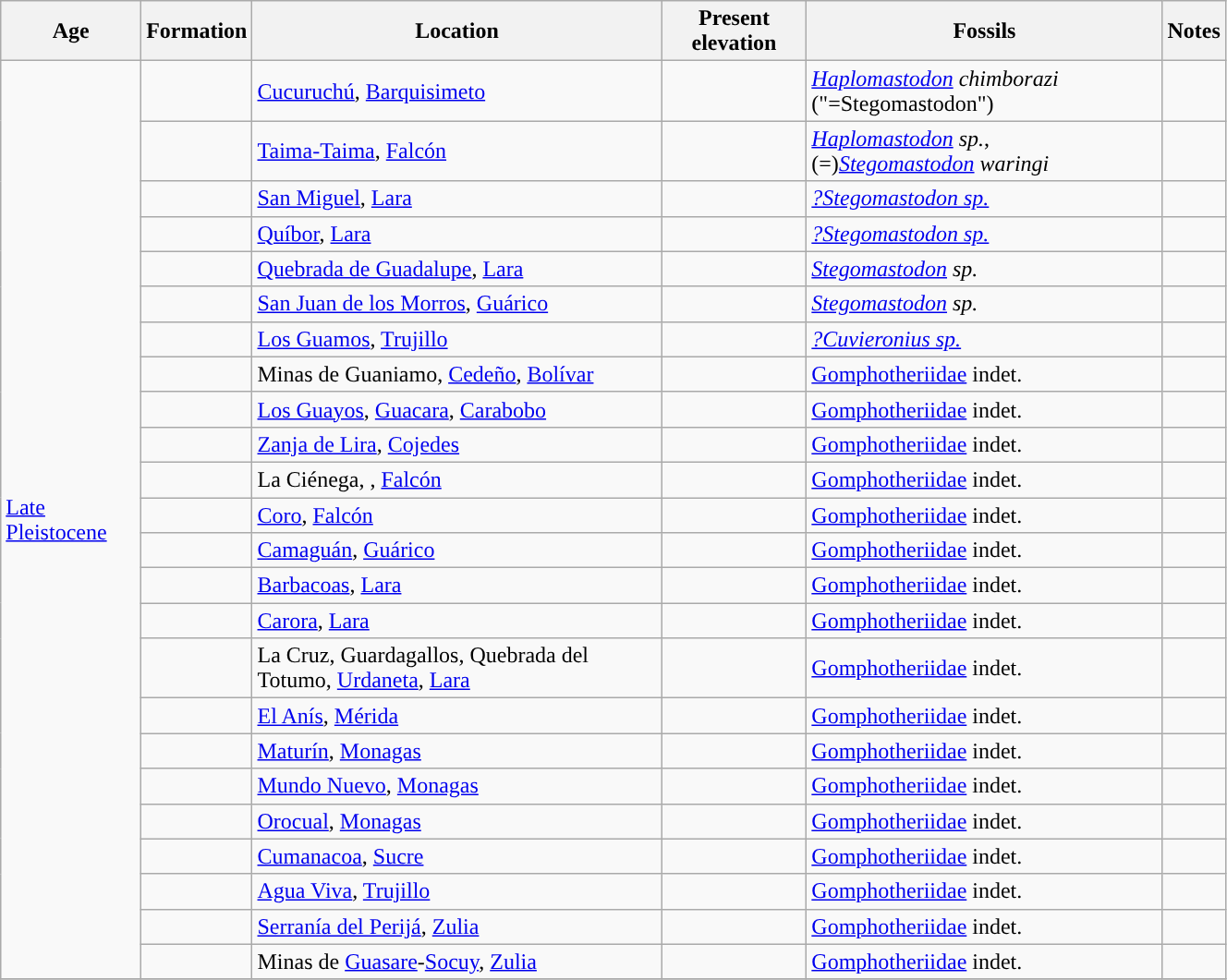<table class="wikitable sortable" style="width: 70%;">
<tr>
<th>Age</th>
<th>Formation</th>
<th>Location</th>
<th>Present elevation</th>
<th>Fossils</th>
<th class="unsortable">Notes</th>
</tr>
<tr>
<td rowspan=24 style="background-color: "><a href='#'>Late Pleistocene</a></td>
<td></td>
<td><a href='#'>Cucuruchú</a>, <a href='#'>Barquisimeto</a></td>
<td></td>
<td><em><a href='#'>Haplomastodon</a> chimborazi</em> ("=Stegomastodon")</td>
<td></td>
</tr>
<tr>
<td></td>
<td><a href='#'>Taima-Taima</a>, <a href='#'>Falcón</a></td>
<td></td>
<td><em><a href='#'>Haplomastodon</a> sp.</em>, (=)<em><a href='#'>Stegomastodon</a> waringi</em></td>
<td></td>
</tr>
<tr>
<td></td>
<td><a href='#'>San Miguel</a>, <a href='#'>Lara</a></td>
<td></td>
<td><em><a href='#'>?Stegomastodon sp.</a></em></td>
<td></td>
</tr>
<tr>
<td></td>
<td><a href='#'>Quíbor</a>, <a href='#'>Lara</a></td>
<td></td>
<td><em><a href='#'>?Stegomastodon sp.</a></em></td>
<td></td>
</tr>
<tr>
<td></td>
<td><a href='#'>Quebrada de Guadalupe</a>, <a href='#'>Lara</a></td>
<td></td>
<td><em><a href='#'>Stegomastodon</a> sp.</em></td>
<td></td>
</tr>
<tr>
<td></td>
<td><a href='#'>San Juan de los Morros</a>, <a href='#'>Guárico</a></td>
<td></td>
<td><em><a href='#'>Stegomastodon</a> sp.</em></td>
<td></td>
</tr>
<tr>
<td></td>
<td><a href='#'>Los Guamos</a>, <a href='#'>Trujillo</a></td>
<td></td>
<td><em><a href='#'>?Cuvieronius sp.</a></em></td>
<td></td>
</tr>
<tr>
<td></td>
<td>Minas de Guaniamo, <a href='#'>Cedeño</a>, <a href='#'>Bolívar</a></td>
<td></td>
<td><a href='#'>Gomphotheriidae</a> indet.</td>
<td></td>
</tr>
<tr>
<td></td>
<td><a href='#'>Los Guayos</a>, <a href='#'>Guacara</a>, <a href='#'>Carabobo</a></td>
<td></td>
<td><a href='#'>Gomphotheriidae</a> indet.</td>
<td></td>
</tr>
<tr>
<td></td>
<td><a href='#'>Zanja de Lira</a>, <a href='#'>Cojedes</a></td>
<td></td>
<td><a href='#'>Gomphotheriidae</a> indet.</td>
<td></td>
</tr>
<tr>
<td></td>
<td>La Ciénega, , <a href='#'>Falcón</a></td>
<td></td>
<td><a href='#'>Gomphotheriidae</a> indet.</td>
<td></td>
</tr>
<tr>
<td></td>
<td><a href='#'>Coro</a>, <a href='#'>Falcón</a></td>
<td></td>
<td><a href='#'>Gomphotheriidae</a> indet.</td>
<td></td>
</tr>
<tr>
<td></td>
<td><a href='#'>Camaguán</a>, <a href='#'>Guárico</a></td>
<td></td>
<td><a href='#'>Gomphotheriidae</a> indet.</td>
<td></td>
</tr>
<tr>
<td></td>
<td><a href='#'>Barbacoas</a>, <a href='#'>Lara</a></td>
<td></td>
<td><a href='#'>Gomphotheriidae</a> indet.</td>
<td></td>
</tr>
<tr>
<td></td>
<td><a href='#'>Carora</a>, <a href='#'>Lara</a></td>
<td></td>
<td><a href='#'>Gomphotheriidae</a> indet.</td>
<td></td>
</tr>
<tr>
<td></td>
<td>La Cruz, Guardagallos, Quebrada del Totumo, <a href='#'>Urdaneta</a>, <a href='#'>Lara</a></td>
<td></td>
<td><a href='#'>Gomphotheriidae</a> indet.</td>
<td></td>
</tr>
<tr>
<td></td>
<td><a href='#'>El Anís</a>, <a href='#'>Mérida</a></td>
<td></td>
<td><a href='#'>Gomphotheriidae</a> indet.</td>
<td></td>
</tr>
<tr>
<td></td>
<td><a href='#'>Maturín</a>, <a href='#'>Monagas</a></td>
<td></td>
<td><a href='#'>Gomphotheriidae</a> indet.</td>
<td></td>
</tr>
<tr>
<td></td>
<td><a href='#'>Mundo Nuevo</a>, <a href='#'>Monagas</a></td>
<td></td>
<td><a href='#'>Gomphotheriidae</a> indet.</td>
<td></td>
</tr>
<tr>
<td></td>
<td><a href='#'>Orocual</a>, <a href='#'>Monagas</a></td>
<td></td>
<td><a href='#'>Gomphotheriidae</a> indet.</td>
<td></td>
</tr>
<tr>
<td></td>
<td><a href='#'>Cumanacoa</a>, <a href='#'>Sucre</a></td>
<td></td>
<td><a href='#'>Gomphotheriidae</a> indet.</td>
<td></td>
</tr>
<tr>
<td></td>
<td><a href='#'>Agua Viva</a>, <a href='#'>Trujillo</a></td>
<td></td>
<td><a href='#'>Gomphotheriidae</a> indet.</td>
<td></td>
</tr>
<tr>
<td></td>
<td><a href='#'>Serranía del Perijá</a>, <a href='#'>Zulia</a></td>
<td></td>
<td><a href='#'>Gomphotheriidae</a> indet.</td>
<td></td>
</tr>
<tr>
<td></td>
<td>Minas de <a href='#'>Guasare</a>-<a href='#'>Socuy</a>, <a href='#'>Zulia</a></td>
<td></td>
<td><a href='#'>Gomphotheriidae</a> indet.</td>
<td></td>
</tr>
<tr>
</tr>
</table>
